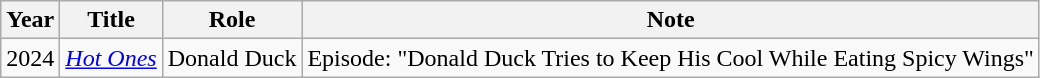<table class="wikitable sortable">
<tr>
<th>Year</th>
<th>Title</th>
<th>Role</th>
<th>Note</th>
</tr>
<tr>
<td>2024</td>
<td><em><a href='#'>Hot Ones</a></em></td>
<td>Donald Duck</td>
<td>Episode: "Donald Duck Tries to Keep His Cool While Eating Spicy Wings"</td>
</tr>
</table>
